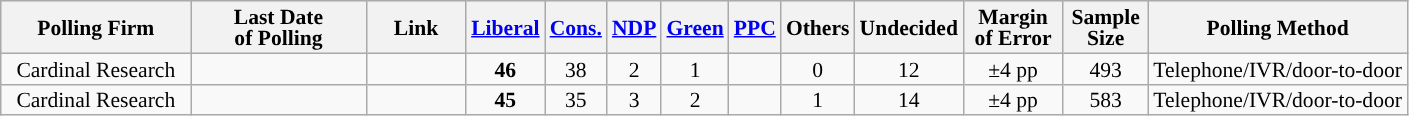<table class="wikitable sortable" style="text-align:center;font-size:90%;line-height:14px;">
<tr style="background:#e9e9e9;">
<th style="width:120px">Polling Firm</th>
<th style="width:110px">Last Date<br>of Polling</th>
<th style="width:60px" class="unsortable">Link</th>
<th style="background-color:"><a href='#'>Liberal</a></th>
<th style="background-color:"><a href='#'>Cons.</a></th>
<th style="background-color:"><a href='#'>NDP</a></th>
<th style="background-color:"><a href='#'>Green</a></th>
<th style="background-color:"><a href='#'><span>PPC</span></a></th>
<th style="background-color:">Others</th>
<th style="background-color:">Undecided</th>
<th style="width:60px;" class=unsortable>Margin<br>of Error</th>
<th style="width:50px;" class=unsortable>Sample<br>Size</th>
<th class=unsortable>Polling Method</th>
</tr>
<tr>
<td>Cardinal Research</td>
<td></td>
<td></td>
<td><strong>46</strong></td>
<td>38</td>
<td>2</td>
<td>1</td>
<td></td>
<td>0</td>
<td>12</td>
<td>±4 pp</td>
<td>493</td>
<td>Telephone/IVR/door-to-door</td>
</tr>
<tr>
<td>Cardinal Research</td>
<td></td>
<td></td>
<td><strong>45</strong></td>
<td>35</td>
<td>3</td>
<td>2</td>
<td></td>
<td>1</td>
<td>14</td>
<td>±4 pp</td>
<td>583</td>
<td>Telephone/IVR/door-to-door</td>
</tr>
</table>
